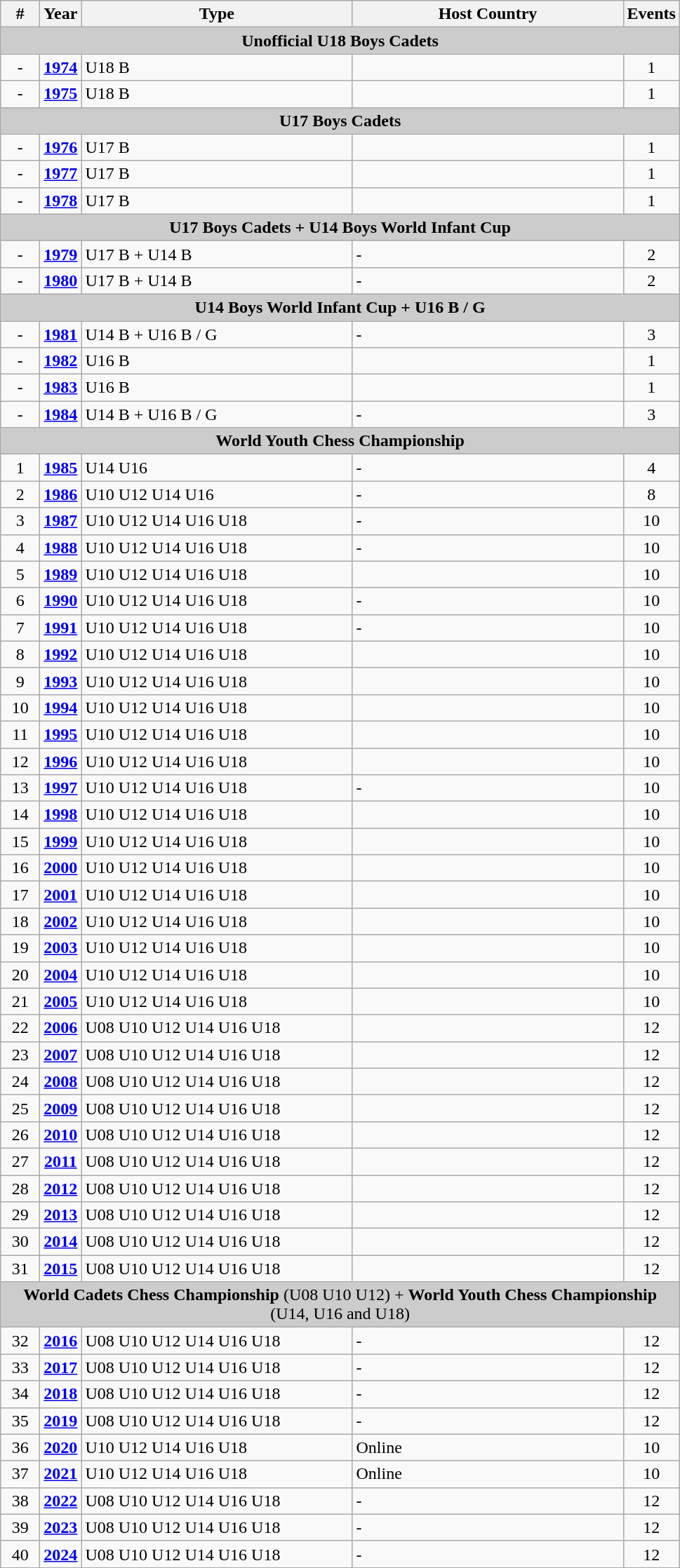<table class="wikitable sortable" style="text-align:center">
<tr>
<th width=30>#</th>
<th width=30>Year</th>
<th width=250>Type</th>
<th width=250>Host Country</th>
<th width=30>Events</th>
</tr>
<tr>
<td colspan="5" bgcolor="#cccccc"align=center><strong>Unofficial U18 Boys Cadets</strong></td>
</tr>
<tr>
<td>-</td>
<td><strong><a href='#'>1974</a></strong></td>
<td align=left>U18 B</td>
<td align=left></td>
<td>1</td>
</tr>
<tr>
<td>-</td>
<td><strong><a href='#'>1975</a></strong></td>
<td align=left>U18 B</td>
<td align=left></td>
<td>1</td>
</tr>
<tr>
<td colspan="5" bgcolor="#cccccc"align=center><strong>U17 Boys Cadets</strong></td>
</tr>
<tr>
<td>-</td>
<td><strong><a href='#'>1976</a></strong></td>
<td align=left>U17 B</td>
<td align=left></td>
<td>1</td>
</tr>
<tr>
<td>-</td>
<td><strong><a href='#'>1977</a></strong></td>
<td align=left>U17 B</td>
<td align=left></td>
<td>1</td>
</tr>
<tr>
<td>-</td>
<td><strong><a href='#'>1978</a></strong></td>
<td align=left>U17 B</td>
<td align=left></td>
<td>1</td>
</tr>
<tr>
<td colspan="5" bgcolor="#cccccc"align=center><strong>U17 Boys Cadets + U14 Boys World Infant Cup</strong></td>
</tr>
<tr>
<td>-</td>
<td><strong><a href='#'>1979</a></strong></td>
<td align=left>U17 B + U14 B</td>
<td align=left> - </td>
<td>2</td>
</tr>
<tr>
<td>-</td>
<td><strong><a href='#'>1980</a></strong></td>
<td align=left>U17 B + U14 B</td>
<td align=left> - </td>
<td>2</td>
</tr>
<tr>
<td colspan="5" bgcolor="#cccccc"align=center><strong>U14 Boys World Infant Cup + U16 B / G</strong></td>
</tr>
<tr>
<td>-</td>
<td><strong><a href='#'>1981</a></strong></td>
<td align=left>U14 B + U16 B / G</td>
<td align=left> - </td>
<td>3</td>
</tr>
<tr>
<td>-</td>
<td><strong><a href='#'>1982</a></strong></td>
<td align=left>U16 B</td>
<td align=left></td>
<td>1</td>
</tr>
<tr>
<td>-</td>
<td><strong><a href='#'>1983</a></strong></td>
<td align=left>U16 B</td>
<td align=left></td>
<td>1</td>
</tr>
<tr>
<td>-</td>
<td><strong><a href='#'>1984</a></strong></td>
<td align=left>U14 B + U16 B / G</td>
<td align=left> - </td>
<td>3</td>
</tr>
<tr>
<td colspan="5" bgcolor="#cccccc"align=center><strong>World Youth Chess Championship</strong></td>
</tr>
<tr>
<td>1</td>
<td><strong><a href='#'>1985</a></strong></td>
<td align=left>U14 U16</td>
<td align=left> - </td>
<td>4</td>
</tr>
<tr>
<td>2</td>
<td><strong><a href='#'>1986</a></strong></td>
<td align=left>U10 U12 U14 U16</td>
<td align=left> - </td>
<td>8</td>
</tr>
<tr>
<td>3</td>
<td><strong><a href='#'>1987</a></strong></td>
<td align=left>U10 U12 U14 U16 U18</td>
<td align=left> - </td>
<td>10</td>
</tr>
<tr>
<td>4</td>
<td><strong><a href='#'>1988</a></strong></td>
<td align=left>U10 U12 U14 U16 U18</td>
<td align=left> - </td>
<td>10</td>
</tr>
<tr>
<td>5</td>
<td><strong><a href='#'>1989</a></strong></td>
<td align=left>U10 U12 U14 U16 U18</td>
<td align=left></td>
<td>10</td>
</tr>
<tr>
<td>6</td>
<td><strong><a href='#'>1990</a></strong></td>
<td align=left>U10 U12 U14 U16 U18</td>
<td align=left> - </td>
<td>10</td>
</tr>
<tr>
<td>7</td>
<td><strong><a href='#'>1991</a></strong></td>
<td align=left>U10 U12 U14 U16 U18</td>
<td align=left> - </td>
<td>10</td>
</tr>
<tr>
<td>8</td>
<td><strong><a href='#'>1992</a></strong></td>
<td align=left>U10 U12 U14 U16 U18</td>
<td align=left></td>
<td>10</td>
</tr>
<tr>
<td>9</td>
<td><strong><a href='#'>1993</a></strong></td>
<td align=left>U10 U12 U14 U16 U18</td>
<td align=left></td>
<td>10</td>
</tr>
<tr>
<td>10</td>
<td><strong><a href='#'>1994</a></strong></td>
<td align=left>U10 U12 U14 U16 U18</td>
<td align=left></td>
<td>10</td>
</tr>
<tr>
<td>11</td>
<td><strong><a href='#'>1995</a></strong></td>
<td align=left>U10 U12 U14 U16 U18</td>
<td align=left></td>
<td>10</td>
</tr>
<tr>
<td>12</td>
<td><strong><a href='#'>1996</a></strong></td>
<td align=left>U10 U12 U14 U16 U18</td>
<td align=left></td>
<td>10</td>
</tr>
<tr>
<td>13</td>
<td><strong><a href='#'>1997</a></strong></td>
<td align=left>U10 U12 U14 U16 U18</td>
<td align=left> - </td>
<td>10</td>
</tr>
<tr>
<td>14</td>
<td><strong><a href='#'>1998</a></strong></td>
<td align=left>U10 U12 U14 U16 U18</td>
<td align=left></td>
<td>10</td>
</tr>
<tr>
<td>15</td>
<td><strong><a href='#'>1999</a></strong></td>
<td align=left>U10 U12 U14 U16 U18</td>
<td align=left></td>
<td>10</td>
</tr>
<tr>
<td>16</td>
<td><strong><a href='#'>2000</a></strong></td>
<td align=left>U10 U12 U14 U16 U18</td>
<td align=left></td>
<td>10</td>
</tr>
<tr>
<td>17</td>
<td><strong><a href='#'>2001</a></strong></td>
<td align=left>U10 U12 U14 U16 U18</td>
<td align=left></td>
<td>10</td>
</tr>
<tr>
<td>18</td>
<td><strong><a href='#'>2002</a></strong></td>
<td align=left>U10 U12 U14 U16 U18</td>
<td align=left></td>
<td>10</td>
</tr>
<tr>
<td>19</td>
<td><strong><a href='#'>2003</a></strong></td>
<td align=left>U10 U12 U14 U16 U18</td>
<td align=left></td>
<td>10</td>
</tr>
<tr>
<td>20</td>
<td><strong><a href='#'>2004</a></strong></td>
<td align=left>U10 U12 U14 U16 U18</td>
<td align=left></td>
<td>10</td>
</tr>
<tr>
<td>21</td>
<td><strong><a href='#'>2005</a></strong></td>
<td align=left>U10 U12 U14 U16 U18</td>
<td align=left></td>
<td>10</td>
</tr>
<tr>
<td>22</td>
<td><strong><a href='#'>2006</a></strong></td>
<td align=left>U08 U10 U12 U14 U16 U18</td>
<td align=left></td>
<td>12</td>
</tr>
<tr>
<td>23</td>
<td><strong><a href='#'>2007</a></strong></td>
<td align=left>U08 U10 U12 U14 U16 U18</td>
<td align=left></td>
<td>12</td>
</tr>
<tr>
<td>24</td>
<td><strong><a href='#'>2008</a></strong></td>
<td align=left>U08 U10 U12 U14 U16 U18</td>
<td align=left></td>
<td>12</td>
</tr>
<tr>
<td>25</td>
<td><strong><a href='#'>2009</a></strong></td>
<td align=left>U08 U10 U12 U14 U16 U18</td>
<td align=left></td>
<td>12</td>
</tr>
<tr>
<td>26</td>
<td><strong><a href='#'>2010</a></strong></td>
<td align=left>U08 U10 U12 U14 U16 U18</td>
<td align=left></td>
<td>12</td>
</tr>
<tr>
<td>27</td>
<td><strong><a href='#'>2011</a></strong></td>
<td align=left>U08 U10 U12 U14 U16 U18</td>
<td align=left></td>
<td>12</td>
</tr>
<tr>
<td>28</td>
<td><strong><a href='#'>2012</a></strong></td>
<td align=left>U08 U10 U12 U14 U16 U18</td>
<td align=left></td>
<td>12</td>
</tr>
<tr>
<td>29</td>
<td><strong><a href='#'>2013</a></strong></td>
<td align=left>U08 U10 U12 U14 U16 U18</td>
<td align=left></td>
<td>12</td>
</tr>
<tr>
<td>30</td>
<td><strong><a href='#'>2014</a></strong></td>
<td align=left>U08 U10 U12 U14 U16 U18</td>
<td align=left></td>
<td>12</td>
</tr>
<tr>
<td>31</td>
<td><strong><a href='#'>2015</a></strong></td>
<td align=left>U08 U10 U12 U14 U16 U18</td>
<td align=left></td>
<td>12</td>
</tr>
<tr>
<td colspan="5" bgcolor="#cccccc"align=center><strong>World Cadets Chess Championship</strong> (U08 U10 U12) + <strong>World Youth Chess Championship</strong> (U14, U16 and U18)</td>
</tr>
<tr>
<td>32</td>
<td><strong><a href='#'>2016</a></strong></td>
<td align=left>U08 U10 U12 U14 U16 U18</td>
<td align=left> - </td>
<td>12</td>
</tr>
<tr>
<td>33</td>
<td><strong><a href='#'>2017</a></strong></td>
<td align=left>U08 U10 U12 U14 U16 U18</td>
<td align=left> - </td>
<td>12</td>
</tr>
<tr>
<td>34</td>
<td><strong><a href='#'>2018</a></strong></td>
<td align=left>U08 U10 U12 U14 U16 U18</td>
<td align=left> - </td>
<td>12</td>
</tr>
<tr>
<td>35</td>
<td><strong><a href='#'>2019</a></strong></td>
<td align=left>U08 U10 U12 U14 U16 U18</td>
<td align=left> - </td>
<td>12</td>
</tr>
<tr>
<td>36</td>
<td><strong><a href='#'>2020</a></strong></td>
<td align=left>U10 U12 U14 U16 U18</td>
<td align=left>Online</td>
<td>10</td>
</tr>
<tr>
<td>37</td>
<td><strong><a href='#'>2021</a></strong></td>
<td align=left>U10 U12 U14 U16 U18</td>
<td align=left>Online</td>
<td>10</td>
</tr>
<tr>
<td>38</td>
<td><strong><a href='#'>2022</a></strong></td>
<td align=left>U08 U10 U12 U14 U16 U18</td>
<td align=left> - </td>
<td>12</td>
</tr>
<tr>
<td>39</td>
<td><strong><a href='#'>2023</a></strong></td>
<td align=left>U08 U10 U12 U14 U16 U18</td>
<td align=left> - </td>
<td>12</td>
</tr>
<tr>
<td>40</td>
<td><strong><a href='#'>2024</a></strong></td>
<td align=left>U08 U10 U12 U14 U16 U18</td>
<td align=left> - </td>
<td>12</td>
</tr>
</table>
